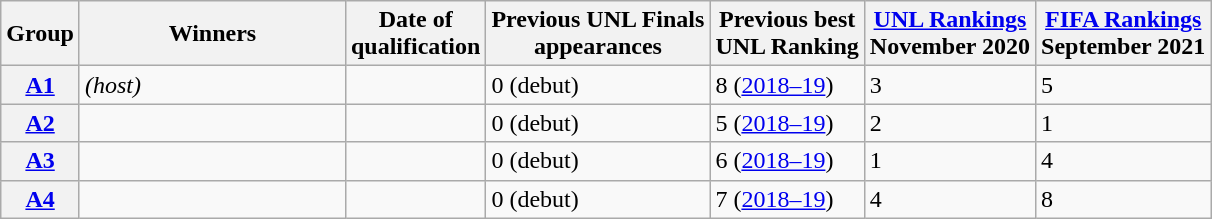<table class="wikitable sortable">
<tr>
<th>Group</th>
<th width="170">Winners</th>
<th>Date of<br>qualification</th>
<th data-sort-type="number">Previous UNL Finals<br>appearances</th>
<th data-sort-type="number">Previous best<br>UNL Ranking</th>
<th><a href='#'>UNL Rankings</a><br>November 2020</th>
<th><a href='#'>FIFA Rankings</a><br>September 2021</th>
</tr>
<tr>
<th><a href='#'>A1</a></th>
<td> <em>(host)</em></td>
<td></td>
<td>0 (debut)</td>
<td data-sort-value="8">8 (<a href='#'>2018–19</a>)</td>
<td>3</td>
<td>5</td>
</tr>
<tr>
<th><a href='#'>A2</a></th>
<td></td>
<td></td>
<td>0 (debut)</td>
<td data-sort-value="5">5 (<a href='#'>2018–19</a>)</td>
<td>2</td>
<td>1</td>
</tr>
<tr>
<th><a href='#'>A3</a></th>
<td></td>
<td></td>
<td>0 (debut)</td>
<td data-sort-value="6">6 (<a href='#'>2018–19</a>)</td>
<td>1</td>
<td>4</td>
</tr>
<tr>
<th><a href='#'>A4</a></th>
<td></td>
<td></td>
<td>0 (debut)</td>
<td data-sort-value="7">7 (<a href='#'>2018–19</a>)</td>
<td>4</td>
<td>8</td>
</tr>
</table>
